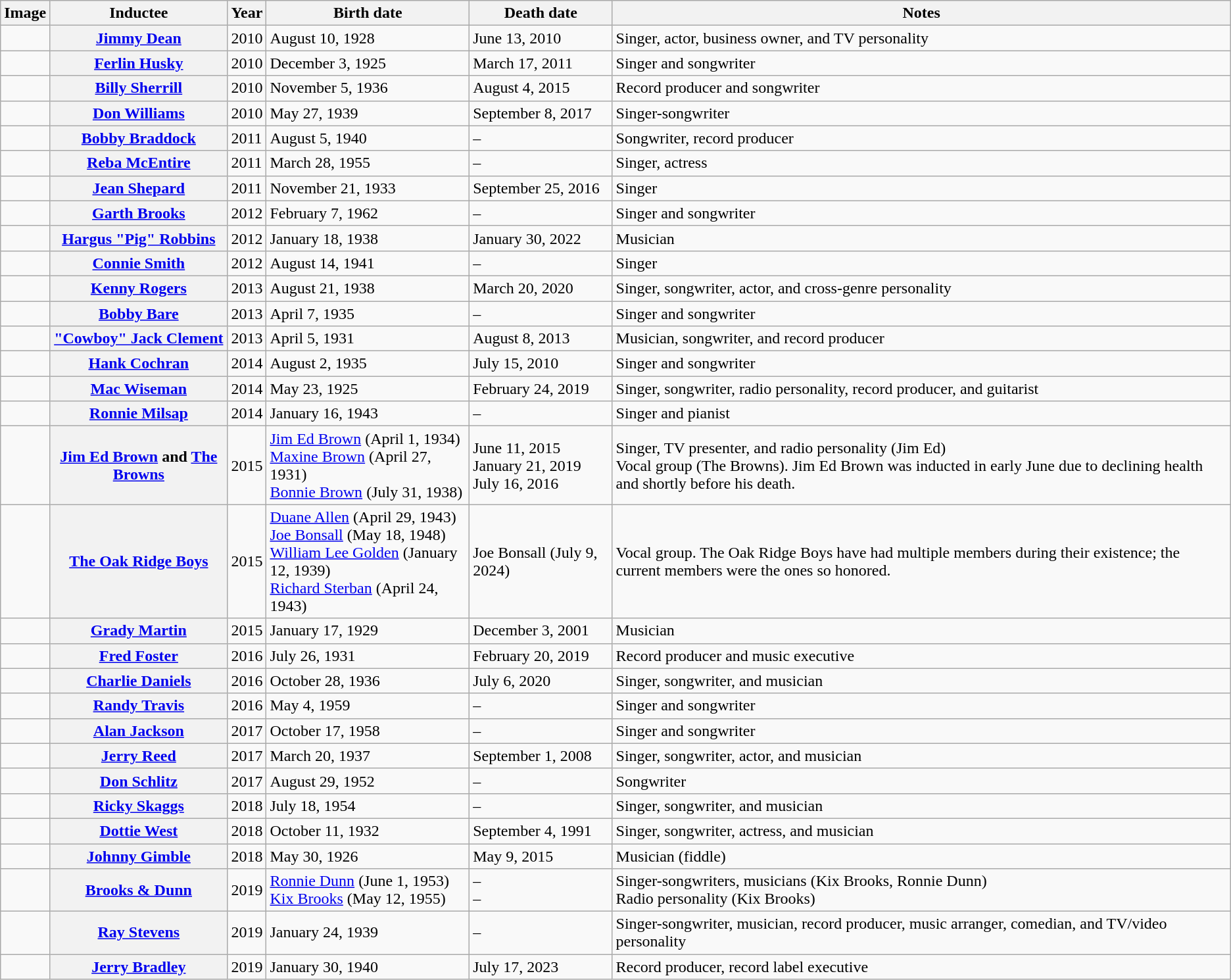<table class="wikitable">
<tr>
<th>Image</th>
<th>Inductee</th>
<th>Year</th>
<th>Birth date</th>
<th>Death date</th>
<th>Notes</th>
</tr>
<tr>
<td></td>
<th><a href='#'>Jimmy Dean</a></th>
<td>2010</td>
<td>August 10, 1928</td>
<td>June 13, 2010</td>
<td>Singer, actor, business owner, and TV personality</td>
</tr>
<tr>
<td></td>
<th><a href='#'>Ferlin Husky</a></th>
<td>2010</td>
<td>December 3, 1925</td>
<td>March 17, 2011</td>
<td>Singer and songwriter</td>
</tr>
<tr>
<td></td>
<th><a href='#'>Billy Sherrill</a></th>
<td>2010</td>
<td>November 5, 1936</td>
<td>August 4, 2015</td>
<td>Record producer and songwriter</td>
</tr>
<tr>
<td></td>
<th><a href='#'>Don Williams</a></th>
<td>2010</td>
<td>May 27, 1939</td>
<td>September 8, 2017</td>
<td>Singer-songwriter</td>
</tr>
<tr>
<td></td>
<th><a href='#'>Bobby Braddock</a></th>
<td>2011</td>
<td>August 5, 1940</td>
<td>–</td>
<td>Songwriter, record producer</td>
</tr>
<tr>
<td></td>
<th><a href='#'>Reba McEntire</a></th>
<td>2011</td>
<td>March 28, 1955</td>
<td>–</td>
<td>Singer, actress</td>
</tr>
<tr>
<td></td>
<th><a href='#'>Jean Shepard</a></th>
<td>2011</td>
<td>November 21, 1933</td>
<td>September 25, 2016</td>
<td>Singer</td>
</tr>
<tr>
<td></td>
<th><a href='#'>Garth Brooks</a></th>
<td>2012</td>
<td>February 7, 1962</td>
<td>–</td>
<td>Singer and songwriter</td>
</tr>
<tr>
<td></td>
<th><a href='#'>Hargus "Pig" Robbins</a></th>
<td>2012</td>
<td>January 18, 1938</td>
<td>January 30, 2022</td>
<td>Musician</td>
</tr>
<tr>
<td></td>
<th><a href='#'>Connie Smith</a></th>
<td>2012</td>
<td>August 14, 1941</td>
<td>–</td>
<td>Singer</td>
</tr>
<tr>
<td></td>
<th><a href='#'>Kenny Rogers</a></th>
<td>2013</td>
<td>August 21, 1938</td>
<td>March 20, 2020</td>
<td>Singer, songwriter, actor, and cross-genre personality</td>
</tr>
<tr>
<td></td>
<th><a href='#'>Bobby Bare</a></th>
<td>2013</td>
<td>April 7, 1935</td>
<td>–</td>
<td>Singer and songwriter</td>
</tr>
<tr>
<td></td>
<th><a href='#'>"Cowboy" Jack Clement</a></th>
<td>2013</td>
<td>April 5, 1931</td>
<td>August 8, 2013</td>
<td>Musician, songwriter, and record producer</td>
</tr>
<tr>
<td></td>
<th><a href='#'>Hank Cochran</a></th>
<td>2014</td>
<td>August 2, 1935</td>
<td>July 15, 2010</td>
<td>Singer and songwriter</td>
</tr>
<tr>
<td></td>
<th><a href='#'>Mac Wiseman</a></th>
<td>2014</td>
<td>May 23, 1925</td>
<td>February 24, 2019</td>
<td>Singer, songwriter, radio personality, record producer, and guitarist</td>
</tr>
<tr>
<td></td>
<th><a href='#'>Ronnie Milsap</a></th>
<td>2014</td>
<td>January 16, 1943</td>
<td>–</td>
<td>Singer and pianist</td>
</tr>
<tr>
<td></td>
<th><a href='#'>Jim Ed Brown</a> and <a href='#'>The Browns</a></th>
<td>2015</td>
<td><a href='#'>Jim Ed Brown</a> (April 1, 1934) <br> <a href='#'>Maxine Brown</a> (April 27, 1931) <br> <a href='#'>Bonnie Brown</a> (July 31, 1938)</td>
<td>June 11, 2015 <br> January 21, 2019 <br> July 16, 2016</td>
<td>Singer, TV presenter, and radio personality (Jim Ed) <br>Vocal group (The Browns). Jim Ed Brown was inducted in early June due to declining health and shortly before his death.</td>
</tr>
<tr>
<td></td>
<th><a href='#'>The Oak Ridge Boys</a></th>
<td>2015</td>
<td><a href='#'>Duane Allen</a> (April 29, 1943)<br><a href='#'>Joe Bonsall</a> (May 18, 1948)<br><a href='#'>William Lee Golden</a> (January 12, 1939)<br><a href='#'>Richard Sterban</a> (April 24, 1943)</td>
<td>Joe Bonsall (July 9, 2024)</td>
<td>Vocal group. The Oak Ridge Boys have had multiple members during their existence; the current members were the ones so honored.</td>
</tr>
<tr>
<td></td>
<th><a href='#'>Grady Martin</a></th>
<td>2015</td>
<td>January 17, 1929</td>
<td>December 3, 2001</td>
<td>Musician</td>
</tr>
<tr>
<td></td>
<th><a href='#'>Fred Foster</a></th>
<td>2016</td>
<td>July 26, 1931</td>
<td>February 20, 2019</td>
<td>Record producer and music executive</td>
</tr>
<tr>
<td></td>
<th><a href='#'>Charlie Daniels</a></th>
<td>2016</td>
<td>October 28, 1936</td>
<td>July 6, 2020</td>
<td>Singer, songwriter, and musician</td>
</tr>
<tr>
<td></td>
<th><a href='#'>Randy Travis</a></th>
<td>2016</td>
<td>May 4, 1959</td>
<td>–</td>
<td>Singer and songwriter</td>
</tr>
<tr>
<td></td>
<th><a href='#'>Alan Jackson</a></th>
<td>2017</td>
<td>October 17, 1958</td>
<td>–</td>
<td>Singer and songwriter</td>
</tr>
<tr>
<td></td>
<th><a href='#'>Jerry Reed</a></th>
<td>2017</td>
<td>March 20, 1937</td>
<td>September 1, 2008</td>
<td>Singer, songwriter, actor, and musician</td>
</tr>
<tr>
<td></td>
<th><a href='#'>Don Schlitz</a></th>
<td>2017</td>
<td>August 29, 1952</td>
<td>–</td>
<td>Songwriter</td>
</tr>
<tr>
<td></td>
<th><a href='#'>Ricky Skaggs</a></th>
<td>2018</td>
<td>July 18, 1954</td>
<td>–</td>
<td>Singer, songwriter, and musician</td>
</tr>
<tr>
<td></td>
<th><a href='#'>Dottie West</a></th>
<td>2018</td>
<td>October 11, 1932</td>
<td>September 4, 1991</td>
<td>Singer, songwriter, actress, and musician</td>
</tr>
<tr>
<td></td>
<th><a href='#'>Johnny Gimble</a></th>
<td>2018</td>
<td>May 30, 1926</td>
<td>May 9, 2015</td>
<td>Musician (fiddle)</td>
</tr>
<tr>
<td></td>
<th><a href='#'>Brooks & Dunn</a></th>
<td>2019</td>
<td><a href='#'>Ronnie Dunn</a> (June 1, 1953) <br><a href='#'>Kix Brooks</a> (May 12, 1955)</td>
<td>– <br> –</td>
<td>Singer-songwriters, musicians (Kix Brooks, Ronnie Dunn) <br>Radio personality (Kix Brooks)</td>
</tr>
<tr>
<td></td>
<th><a href='#'>Ray Stevens</a></th>
<td>2019</td>
<td>January 24, 1939</td>
<td>–</td>
<td>Singer-songwriter, musician, record producer, music arranger, comedian, and TV/video personality</td>
</tr>
<tr>
<td></td>
<th><a href='#'>Jerry Bradley</a></th>
<td>2019</td>
<td>January 30, 1940</td>
<td>July 17, 2023</td>
<td>Record producer, record label executive</td>
</tr>
</table>
